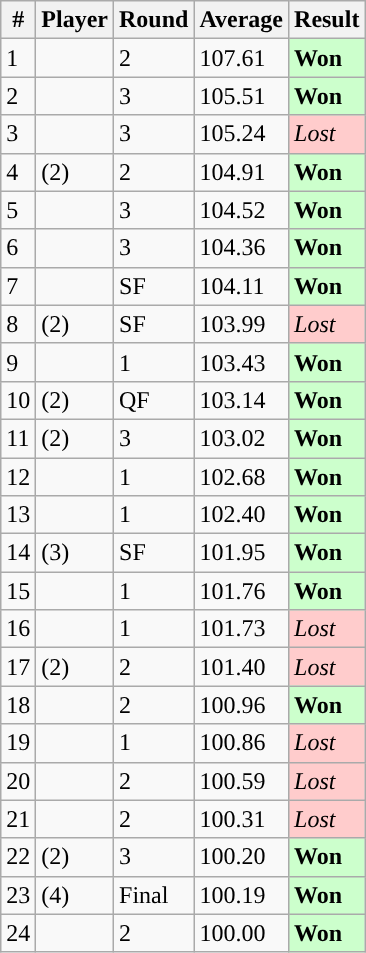<table class ="wikitable sortable">
<tr>
<th>#</th>
<th>Player</th>
<th>Round</th>
<th>Average</th>
<th>Result</th>
</tr>
<tr>
<td>1</td>
<td></td>
<td>2</td>
<td>107.61</td>
<td style="background:#CCFFCC;"><strong>Won</strong></td>
</tr>
<tr>
<td>2</td>
<td></td>
<td>3</td>
<td>105.51</td>
<td style="background:#CCFFCC;"><strong>Won</strong></td>
</tr>
<tr>
<td>3</td>
<td></td>
<td>3</td>
<td>105.24</td>
<td style="background:#FFccCC;"><em>Lost</em></td>
</tr>
<tr>
<td>4</td>
<td> (2)</td>
<td>2</td>
<td>104.91</td>
<td style="background:#CCFFCC;"><strong>Won</strong></td>
</tr>
<tr>
<td>5</td>
<td></td>
<td>3</td>
<td>104.52</td>
<td style="background:#CCFFCC;"><strong>Won</strong></td>
</tr>
<tr>
<td>6</td>
<td></td>
<td>3</td>
<td>104.36</td>
<td style="background:#CCFFCC;"><strong>Won</strong></td>
</tr>
<tr>
<td>7</td>
<td></td>
<td>SF</td>
<td>104.11</td>
<td style="background:#CCFFCC;"><strong>Won</strong></td>
</tr>
<tr>
<td>8</td>
<td> (2)</td>
<td>SF</td>
<td>103.99</td>
<td style="background:#FFccCC;"><em>Lost</em></td>
</tr>
<tr>
<td>9</td>
<td></td>
<td>1</td>
<td>103.43</td>
<td style="background:#CCFFCC;"><strong>Won</strong></td>
</tr>
<tr>
<td>10</td>
<td> (2)</td>
<td>QF</td>
<td>103.14</td>
<td style="background:#CCFFCC;"><strong>Won</strong></td>
</tr>
<tr>
<td>11</td>
<td> (2)</td>
<td>3</td>
<td>103.02</td>
<td style="background:#CCFFCC;"><strong>Won</strong></td>
</tr>
<tr>
<td>12</td>
<td></td>
<td>1</td>
<td>102.68</td>
<td style="background:#CCFFCC;"><strong>Won</strong></td>
</tr>
<tr>
<td>13</td>
<td></td>
<td>1</td>
<td>102.40</td>
<td style="background:#CCFFCC;"><strong>Won</strong></td>
</tr>
<tr>
<td>14</td>
<td> (3)</td>
<td>SF</td>
<td>101.95</td>
<td style="background:#CCFFCC;"><strong>Won</strong></td>
</tr>
<tr>
<td>15</td>
<td></td>
<td>1</td>
<td>101.76</td>
<td style="background:#CCFFCC;"><strong>Won</strong></td>
</tr>
<tr>
<td>16</td>
<td></td>
<td>1</td>
<td>101.73</td>
<td style="background:#FFccCC;"><em>Lost</em></td>
</tr>
<tr>
<td>17</td>
<td> (2)</td>
<td>2</td>
<td>101.40</td>
<td style="background:#FFccCC;"><em>Lost</em></td>
</tr>
<tr>
<td>18</td>
<td></td>
<td>2</td>
<td>100.96</td>
<td style="background:#CCFFCC;"><strong>Won</strong></td>
</tr>
<tr>
<td>19</td>
<td></td>
<td>1</td>
<td>100.86</td>
<td style="background:#FFccCC;"><em>Lost</em></td>
</tr>
<tr>
<td>20</td>
<td></td>
<td>2</td>
<td>100.59</td>
<td style="background:#FFccCC;"><em>Lost</em></td>
</tr>
<tr>
<td>21</td>
<td></td>
<td>2</td>
<td>100.31</td>
<td style="background:#FFccCC;"><em>Lost</em></td>
</tr>
<tr>
<td>22</td>
<td> (2)</td>
<td>3</td>
<td>100.20</td>
<td style="background:#CCFFCC;"><strong>Won</strong></td>
</tr>
<tr>
<td>23</td>
<td> (4)</td>
<td>Final</td>
<td>100.19</td>
<td style="background:#CCFFCC;"><strong>Won</strong></td>
</tr>
<tr>
<td>24</td>
<td></td>
<td>2</td>
<td>100.00</td>
<td style="background:#CCFFCC;"><strong>Won</strong></td>
</tr>
</table>
